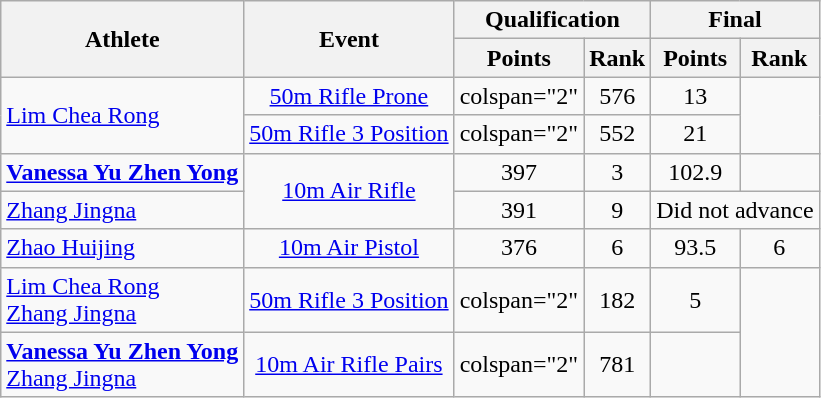<table class="wikitable">
<tr>
<th rowspan="2">Athlete</th>
<th rowspan="2">Event</th>
<th colspan="2">Qualification</th>
<th colspan="2">Final</th>
</tr>
<tr>
<th>Points</th>
<th>Rank</th>
<th>Points</th>
<th>Rank</th>
</tr>
<tr align="center">
<td rowspan="2" align="left"><a href='#'>Lim Chea Rong</a></td>
<td><a href='#'>50m Rifle Prone</a></td>
<td>colspan="2" </td>
<td>576</td>
<td>13</td>
</tr>
<tr align="center">
<td><a href='#'>50m Rifle 3 Position</a></td>
<td>colspan="2" </td>
<td>552</td>
<td>21</td>
</tr>
<tr align="center">
<td align="left"><strong><a href='#'>Vanessa Yu Zhen Yong</a></strong></td>
<td rowspan="2"><a href='#'>10m Air Rifle</a></td>
<td>397</td>
<td>3</td>
<td>102.9</td>
<td></td>
</tr>
<tr align="center">
<td align="left"><a href='#'>Zhang Jingna</a></td>
<td>391</td>
<td>9</td>
<td colspan="2">Did not advance</td>
</tr>
<tr align="center">
<td align="left"><a href='#'>Zhao Huijing</a></td>
<td><a href='#'>10m Air Pistol</a></td>
<td>376</td>
<td>6</td>
<td>93.5</td>
<td>6</td>
</tr>
<tr align="center">
<td align="left"><a href='#'>Lim Chea Rong</a><br><a href='#'>Zhang Jingna</a></td>
<td><a href='#'>50m Rifle 3 Position</a></td>
<td>colspan="2" </td>
<td>182</td>
<td>5</td>
</tr>
<tr align="center">
<td align="left"><strong><a href='#'>Vanessa Yu Zhen Yong</a></strong><br><a href='#'>Zhang Jingna</a></td>
<td><a href='#'>10m Air Rifle Pairs</a></td>
<td>colspan="2" </td>
<td>781</td>
<td></td>
</tr>
</table>
